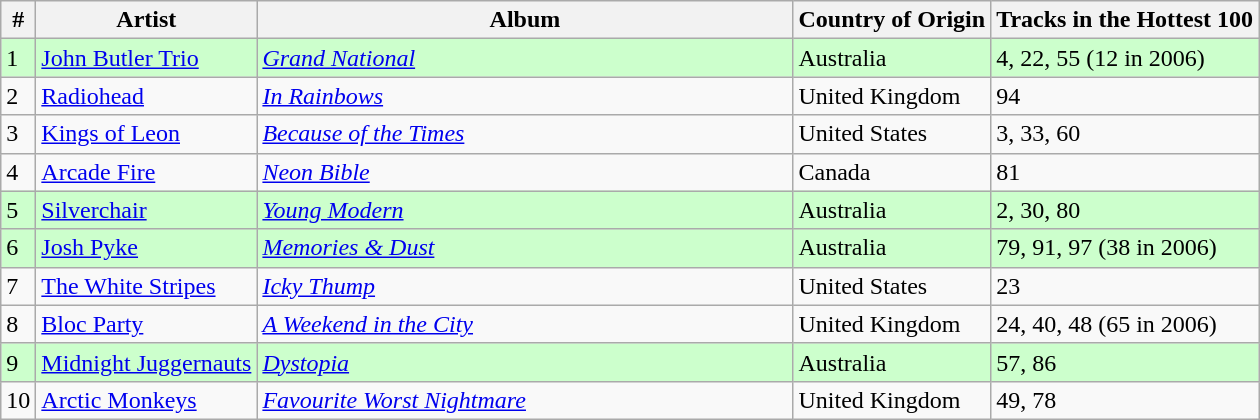<table class="wikitable">
<tr>
<th>#</th>
<th>Artist</th>
<th style="width:350px;">Album</th>
<th>Country of Origin</th>
<th>Tracks in the Hottest 100</th>
</tr>
<tr style="background:#ccffcc">
<td>1</td>
<td><a href='#'>John Butler Trio</a></td>
<td><em><a href='#'>Grand National</a></em></td>
<td>Australia</td>
<td>4, 22, 55 (12 in 2006)</td>
</tr>
<tr>
<td>2</td>
<td><a href='#'>Radiohead</a></td>
<td><em><a href='#'>In Rainbows</a></em></td>
<td>United Kingdom</td>
<td>94</td>
</tr>
<tr>
<td>3</td>
<td><a href='#'>Kings of Leon</a></td>
<td><em><a href='#'>Because of the Times</a></em></td>
<td>United States</td>
<td>3, 33, 60</td>
</tr>
<tr>
<td>4</td>
<td><a href='#'>Arcade Fire</a></td>
<td><em><a href='#'>Neon Bible</a></em></td>
<td>Canada</td>
<td>81</td>
</tr>
<tr style="background:#ccffcc">
<td>5</td>
<td><a href='#'>Silverchair</a></td>
<td><em><a href='#'>Young Modern</a></em></td>
<td>Australia</td>
<td>2, 30, 80</td>
</tr>
<tr style="background:#ccffcc">
<td>6</td>
<td><a href='#'>Josh Pyke</a></td>
<td><em><a href='#'>Memories & Dust</a></em></td>
<td>Australia</td>
<td>79, 91, 97 (38 in 2006)</td>
</tr>
<tr>
<td>7</td>
<td><a href='#'>The White Stripes</a></td>
<td><em><a href='#'>Icky Thump</a></em></td>
<td>United States</td>
<td>23</td>
</tr>
<tr>
<td>8</td>
<td><a href='#'>Bloc Party</a></td>
<td><em><a href='#'>A Weekend in the City</a></em></td>
<td>United Kingdom</td>
<td>24, 40, 48 (65 in 2006)</td>
</tr>
<tr style="background:#ccffcc">
<td>9</td>
<td><a href='#'>Midnight Juggernauts</a></td>
<td><em><a href='#'>Dystopia</a></em></td>
<td>Australia</td>
<td>57, 86</td>
</tr>
<tr>
<td>10</td>
<td><a href='#'>Arctic Monkeys</a></td>
<td><em><a href='#'>Favourite Worst Nightmare</a></em></td>
<td>United Kingdom</td>
<td>49, 78</td>
</tr>
</table>
